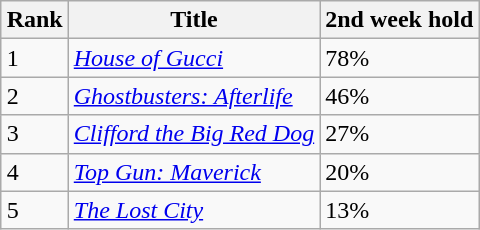<table class="wikitable sortable" style="margin:auto; margin:auto;">
<tr>
<th>Rank</th>
<th>Title</th>
<th>2nd week hold</th>
</tr>
<tr>
<td>1</td>
<td><em><a href='#'>House of Gucci</a></em></td>
<td>78%</td>
</tr>
<tr>
<td>2</td>
<td><em><a href='#'>Ghostbusters: Afterlife</a></em></td>
<td>46%</td>
</tr>
<tr>
<td>3</td>
<td><a href='#'><em>Clifford the Big Red Dog</em></a></td>
<td>27%</td>
</tr>
<tr>
<td>4</td>
<td><em><a href='#'>Top Gun: Maverick</a></em></td>
<td>20%</td>
</tr>
<tr>
<td>5</td>
<td><a href='#'><em>The Lost City</em></a></td>
<td>13%</td>
</tr>
</table>
